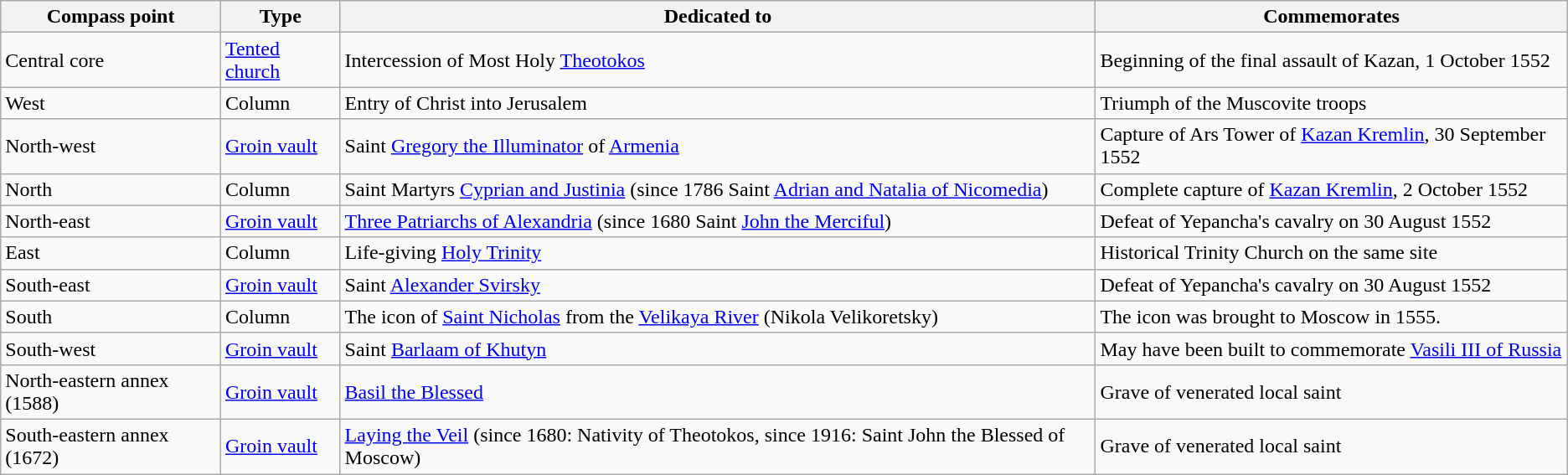<table class="wikitable">
<tr>
<th>Compass point</th>
<th>Type</th>
<th>Dedicated to</th>
<th>Commemorates</th>
</tr>
<tr>
<td>Central core</td>
<td><a href='#'>Tented church</a></td>
<td>Intercession of Most Holy <a href='#'>Theotokos</a></td>
<td>Beginning of the final assault of Kazan, 1 October 1552</td>
</tr>
<tr>
<td>West</td>
<td>Column</td>
<td>Entry of Christ into Jerusalem</td>
<td>Triumph of the Muscovite troops</td>
</tr>
<tr>
<td>North-west</td>
<td><a href='#'>Groin vault</a></td>
<td>Saint <a href='#'>Gregory the Illuminator</a> of <a href='#'>Armenia</a></td>
<td>Capture of Ars Tower of <a href='#'>Kazan Kremlin</a>, 30 September 1552</td>
</tr>
<tr>
<td>North</td>
<td>Column</td>
<td>Saint Martyrs <a href='#'>Cyprian and Justinia</a> (since 1786 Saint <a href='#'>Adrian and Natalia of Nicomedia</a>)</td>
<td>Complete capture of <a href='#'>Kazan Kremlin</a>, 2 October 1552</td>
</tr>
<tr>
<td>North-east</td>
<td><a href='#'>Groin vault</a></td>
<td><a href='#'>Three Patriarchs of Alexandria</a> (since 1680 Saint <a href='#'>John the Merciful</a>)</td>
<td>Defeat of Yepancha's cavalry on 30 August 1552</td>
</tr>
<tr>
<td>East</td>
<td>Column</td>
<td>Life-giving <a href='#'>Holy Trinity</a></td>
<td>Historical Trinity Church on the same site</td>
</tr>
<tr>
<td>South-east</td>
<td><a href='#'>Groin vault</a></td>
<td>Saint <a href='#'>Alexander Svirsky</a></td>
<td>Defeat of Yepancha's cavalry on 30 August 1552</td>
</tr>
<tr>
<td>South</td>
<td>Column</td>
<td>The icon of <a href='#'>Saint Nicholas</a> from the <a href='#'>Velikaya River</a> (Nikola Velikoretsky)</td>
<td>The icon was brought to Moscow in 1555.</td>
</tr>
<tr>
<td>South-west</td>
<td><a href='#'>Groin vault</a></td>
<td>Saint <a href='#'>Barlaam of Khutyn</a></td>
<td>May have been built to commemorate <a href='#'>Vasili III of Russia</a></td>
</tr>
<tr>
<td>North-eastern annex (1588)</td>
<td><a href='#'>Groin vault</a></td>
<td><a href='#'>Basil the Blessed</a></td>
<td>Grave of venerated local saint</td>
</tr>
<tr>
<td>South-eastern annex (1672)</td>
<td><a href='#'>Groin vault</a></td>
<td><a href='#'>Laying the Veil</a> (since 1680: Nativity of Theotokos, since 1916: Saint John the Blessed of Moscow)</td>
<td>Grave of venerated local saint</td>
</tr>
</table>
